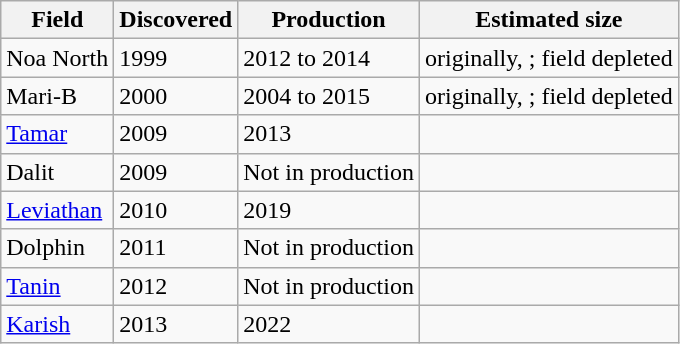<table class="wikitable">
<tr>
<th>Field</th>
<th>Discovered</th>
<th>Production</th>
<th>Estimated size</th>
</tr>
<tr>
<td>Noa North</td>
<td>1999</td>
<td>2012 to 2014</td>
<td>originally, ; field depleted</td>
</tr>
<tr>
<td>Mari-B</td>
<td>2000</td>
<td>2004 to 2015</td>
<td>originally, ; field depleted</td>
</tr>
<tr>
<td><a href='#'>Tamar</a></td>
<td>2009</td>
<td>2013</td>
<td></td>
</tr>
<tr>
<td>Dalit</td>
<td>2009</td>
<td>Not in production</td>
<td></td>
</tr>
<tr>
<td><a href='#'>Leviathan</a></td>
<td>2010</td>
<td>2019</td>
<td></td>
</tr>
<tr>
<td>Dolphin</td>
<td>2011</td>
<td>Not in production</td>
<td></td>
</tr>
<tr>
<td><a href='#'>Tanin</a></td>
<td>2012</td>
<td>Not in production</td>
<td></td>
</tr>
<tr>
<td><a href='#'>Karish</a></td>
<td>2013</td>
<td>2022</td>
<td></td>
</tr>
</table>
